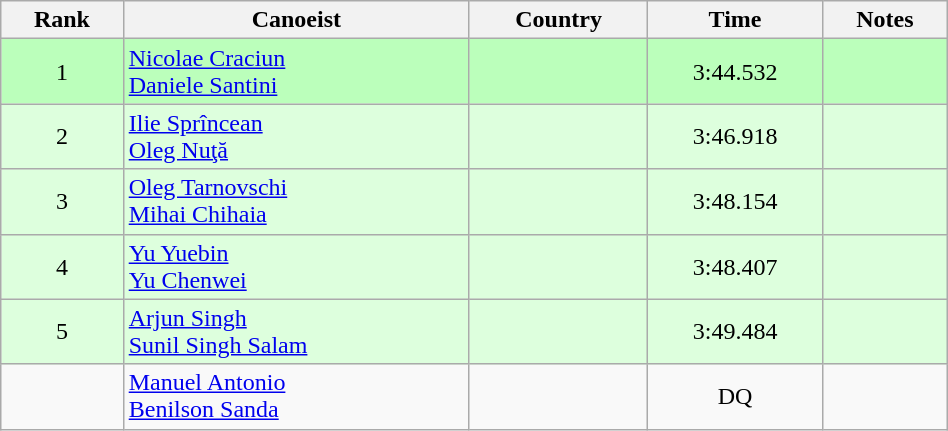<table class="wikitable" style="text-align:center;width: 50%">
<tr>
<th>Rank</th>
<th>Canoeist</th>
<th>Country</th>
<th>Time</th>
<th>Notes</th>
</tr>
<tr bgcolor=bbffbb>
<td>1</td>
<td align="left"><a href='#'>Nicolae Craciun</a><br><a href='#'>Daniele Santini</a></td>
<td align="left"></td>
<td>3:44.532</td>
<td></td>
</tr>
<tr bgcolor=ddffdd>
<td>2</td>
<td align="left"><a href='#'>Ilie Sprîncean</a><br><a href='#'>Oleg Nuţă</a></td>
<td align="left"></td>
<td>3:46.918</td>
<td></td>
</tr>
<tr bgcolor=ddffdd>
<td>3</td>
<td align="left"><a href='#'>Oleg Tarnovschi</a><br><a href='#'>Mihai Chihaia</a></td>
<td align="left"></td>
<td>3:48.154</td>
<td></td>
</tr>
<tr bgcolor=ddffdd>
<td>4</td>
<td align="left"><a href='#'>Yu Yuebin</a><br><a href='#'>Yu Chenwei</a></td>
<td align="left"></td>
<td>3:48.407</td>
<td></td>
</tr>
<tr bgcolor=ddffdd>
<td>5</td>
<td align="left"><a href='#'>Arjun Singh</a><br><a href='#'>Sunil Singh Salam</a></td>
<td align="left"></td>
<td>3:49.484</td>
<td></td>
</tr>
<tr>
<td></td>
<td align="left"><a href='#'>Manuel Antonio</a><br><a href='#'>Benilson Sanda</a></td>
<td align="left"></td>
<td>DQ</td>
<td></td>
</tr>
</table>
